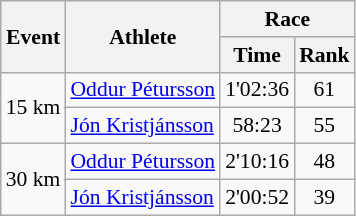<table class="wikitable" border="1" style="font-size:90%">
<tr>
<th rowspan=2>Event</th>
<th rowspan=2>Athlete</th>
<th colspan=2>Race</th>
</tr>
<tr>
<th>Time</th>
<th>Rank</th>
</tr>
<tr>
<td rowspan=2>15 km</td>
<td><a href='#'>Oddur Pétursson</a></td>
<td align=center>1'02:36</td>
<td align=center>61</td>
</tr>
<tr>
<td><a href='#'>Jón Kristjánsson</a></td>
<td align=center>58:23</td>
<td align=center>55</td>
</tr>
<tr>
<td rowspan=2>30 km</td>
<td><a href='#'>Oddur Pétursson</a></td>
<td align=center>2'10:16</td>
<td align=center>48</td>
</tr>
<tr>
<td><a href='#'>Jón Kristjánsson</a></td>
<td align=center>2'00:52</td>
<td align=center>39</td>
</tr>
</table>
